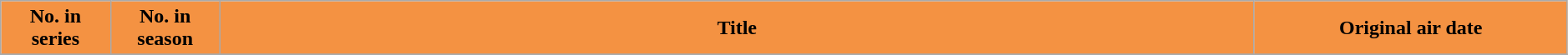<table class="wikitable plainrowheaders" style="width:99%;">
<tr>
<th scope="col" style="background-color: #F49242; color: #000000;" width=7%>No. in<br>series</th>
<th scope="col" style="background-color: #F49242; color: #000000;" width=7%>No. in<br>season</th>
<th scope="col" style="background-color: #F49242; color: #000000;">Title</th>
<th scope="col" style="background-color: #F49242; color: #000000;" width=20%>Original air date</th>
</tr>
<tr>
</tr>
</table>
